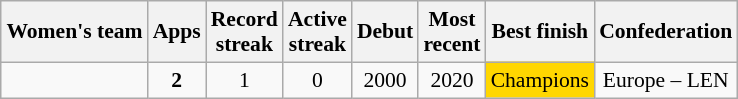<table class="wikitable" style="text-align: center; font-size: 90%; margin-left: 1em;">
<tr>
<th>Women's team</th>
<th>Apps</th>
<th>Record<br>streak</th>
<th>Active<br>streak</th>
<th>Debut</th>
<th>Most<br>recent</th>
<th>Best finish</th>
<th>Confederation</th>
</tr>
<tr>
<td style="text-align: left;"></td>
<td><strong>2</strong></td>
<td>1</td>
<td>0</td>
<td>2000</td>
<td>2020</td>
<td style="background-color: gold;">Champions</td>
<td>Europe – LEN</td>
</tr>
</table>
